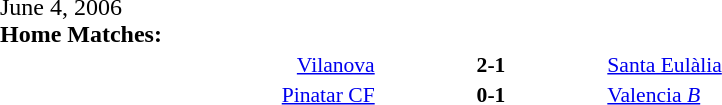<table width=100% cellspacing=1>
<tr>
<th width=20%></th>
<th width=12%></th>
<th width=20%></th>
<th></th>
</tr>
<tr>
<td>June 4, 2006<br><strong>Home Matches:</strong></td>
</tr>
<tr style=font-size:90%>
<td align=right><a href='#'>Vilanova</a></td>
<td align=center><strong>2-1</strong></td>
<td><a href='#'>Santa Eulàlia</a></td>
</tr>
<tr style=font-size:90%>
<td align=right><a href='#'>Pinatar CF</a></td>
<td align=center><strong>0-1</strong></td>
<td><a href='#'>Valencia <em>B</em></a></td>
</tr>
</table>
